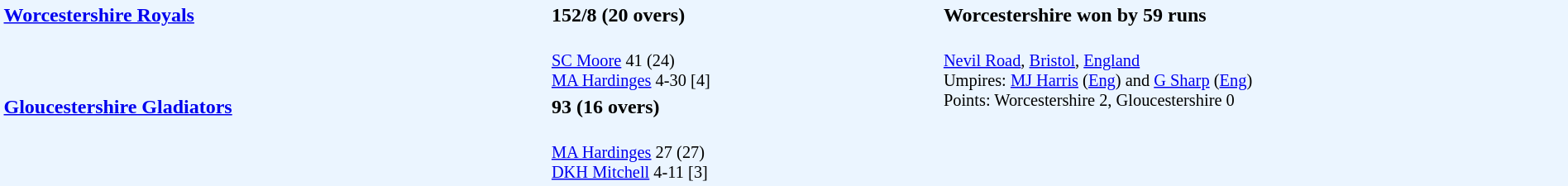<table style="width:100%; background:#ebf5ff;">
<tr>
<td style="width:35%; vertical-align:top;" rowspan="2"><strong><a href='#'>Worcestershire Royals</a></strong></td>
<td style="width:25%;"><strong>152/8 (20 overs)</strong></td>
<td style="width:40%;"><strong>Worcestershire won by 59 runs</strong></td>
</tr>
<tr>
<td style="font-size: 85%;"><br><a href='#'>SC Moore</a> 41 (24)<br>
<a href='#'>MA Hardinges</a> 4-30 [4]</td>
<td style="vertical-align:top; font-size:85%;" rowspan="3"><br><a href='#'>Nevil Road</a>, <a href='#'>Bristol</a>, <a href='#'>England</a><br>
Umpires: <a href='#'>MJ Harris</a> (<a href='#'>Eng</a>) and <a href='#'>G Sharp</a> (<a href='#'>Eng</a>)<br>
Points: Worcestershire 2, Gloucestershire 0</td>
</tr>
<tr>
<td style="vertical-align:top;" rowspan="2"><strong><a href='#'>Gloucestershire Gladiators</a></strong></td>
<td><strong>93 (16 overs)</strong></td>
</tr>
<tr>
<td style="font-size: 85%;"><br><a href='#'>MA Hardinges</a> 27 (27)<br>
<a href='#'>DKH Mitchell</a> 4-11 [3]</td>
</tr>
</table>
